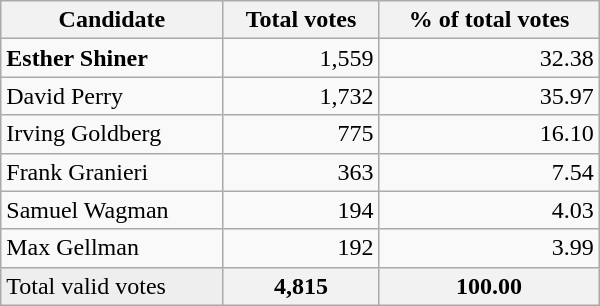<table class="wikitable" width="400">
<tr>
<th align="left">Candidate</th>
<th align="right">Total votes</th>
<th align="right">% of total votes</th>
</tr>
<tr>
<td align="left"><strong>Esther Shiner</strong></td>
<td align="right">1,559</td>
<td align="right">32.38</td>
</tr>
<tr>
<td align="left">David Perry</td>
<td align="right">1,732</td>
<td align="right">35.97</td>
</tr>
<tr>
<td align="left">Irving Goldberg</td>
<td align="right">775</td>
<td align="right">16.10</td>
</tr>
<tr>
<td align="left">Frank Granieri</td>
<td align="right">363</td>
<td align="right">7.54</td>
</tr>
<tr>
<td align="left">Samuel Wagman</td>
<td align="right">194</td>
<td align="right">4.03</td>
</tr>
<tr>
<td align="left">Max Gellman</td>
<td align="right">192</td>
<td align="right">3.99</td>
</tr>
<tr bgcolor="#EEEEEE">
<td align="left">Total valid votes</td>
<th align="right">4,815</th>
<th align="right">100.00</th>
</tr>
</table>
